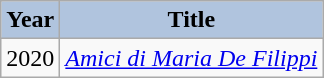<table class="wikitable">
<tr>
<th style="background: #B0C4DE;">Year</th>
<th style="background: #B0C4DE;">Title</th>
</tr>
<tr>
<td>2020</td>
<td><em><a href='#'>Amici di Maria De Filippi</a></em></td>
</tr>
</table>
